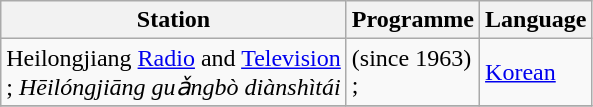<table border="1" class="wikitable">
<tr>
<th>Station</th>
<th>Programme</th>
<th>Language</th>
</tr>
<tr>
<td>Heilongjiang <a href='#'>Radio</a> and <a href='#'>Television</a><br> ; <em>Hēilóngjiāng guǎngbò diànshìtái</em></td>
<td> (since 1963)<br> ; <em></em></td>
<td><a href='#'>Korean</a></td>
</tr>
<tr>
</tr>
</table>
